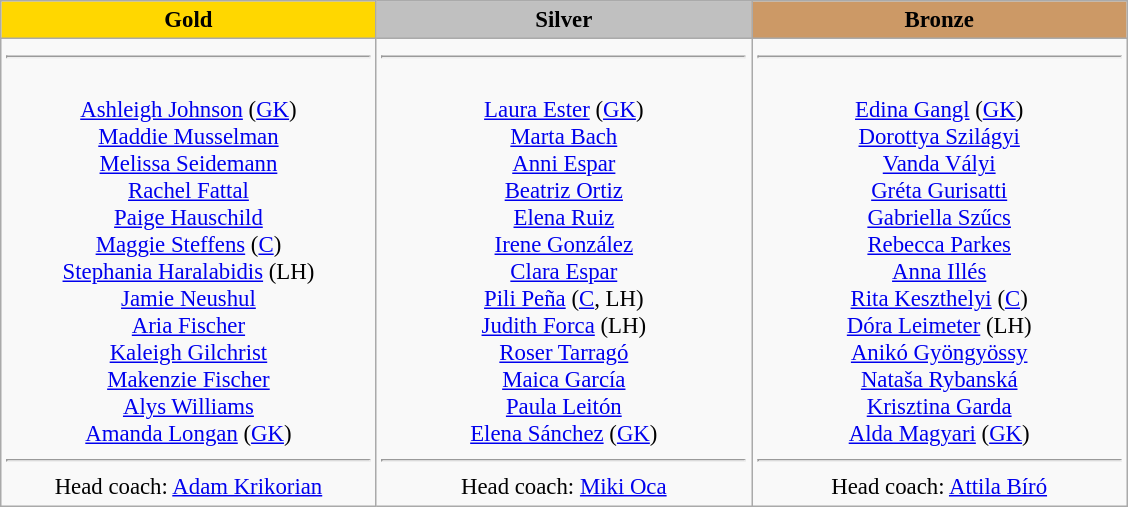<table class="wikitable" style="text-align:center; font-size: 95%;">
<tr>
<td style="width: 16em;background: gold"><strong>Gold</strong></td>
<td style="width: 16em;background: silver"><strong>Silver</strong></td>
<td style="width: 16em;background: #CC9966"><strong>Bronze</strong></td>
</tr>
<tr>
<td><hr><br><a href='#'>Ashleigh Johnson</a> (<a href='#'>GK</a>)<br><a href='#'>Maddie Musselman</a><br><a href='#'>Melissa Seidemann</a><br><a href='#'>Rachel Fattal</a><br><a href='#'>Paige Hauschild</a><br><a href='#'>Maggie Steffens</a> (<a href='#'>C</a>)<br><a href='#'>Stephania Haralabidis</a> (LH)<br><a href='#'>Jamie Neushul</a><br><a href='#'>Aria Fischer</a><br><a href='#'>Kaleigh Gilchrist</a><br><a href='#'>Makenzie Fischer</a><br><a href='#'>Alys Williams</a><br><a href='#'>Amanda Longan</a> (<a href='#'>GK</a>)<br><hr>Head coach: <a href='#'>Adam Krikorian</a></td>
<td><hr><br><a href='#'>Laura Ester</a> (<a href='#'>GK</a>)<br><a href='#'>Marta Bach</a><br><a href='#'>Anni Espar</a><br><a href='#'>Beatriz Ortiz</a><br><a href='#'>Elena Ruiz</a><br><a href='#'>Irene González</a><br><a href='#'>Clara Espar</a><br><a href='#'>Pili Peña</a> (<a href='#'>C</a>, LH)<br><a href='#'>Judith Forca</a> (LH)<br><a href='#'>Roser Tarragó</a><br><a href='#'>Maica García</a><br><a href='#'>Paula Leitón</a><br><a href='#'>Elena Sánchez</a> (<a href='#'>GK</a>)<br><hr>Head coach: <a href='#'>Miki Oca</a></td>
<td><hr><br><a href='#'>Edina Gangl</a> (<a href='#'>GK</a>)<br><a href='#'>Dorottya Szilágyi</a><br><a href='#'>Vanda Vályi</a><br><a href='#'>Gréta Gurisatti</a><br><a href='#'>Gabriella Szűcs</a><br><a href='#'>Rebecca Parkes</a><br><a href='#'>Anna Illés</a><br><a href='#'>Rita Keszthelyi</a> (<a href='#'>C</a>)<br><a href='#'>Dóra Leimeter</a> (LH)<br><a href='#'>Anikó Gyöngyössy</a><br><a href='#'>Nataša Rybanská</a><br><a href='#'>Krisztina Garda</a><br><a href='#'>Alda Magyari</a> (<a href='#'>GK</a>)<br><hr>Head coach: <a href='#'>Attila Bíró</a></td>
</tr>
</table>
